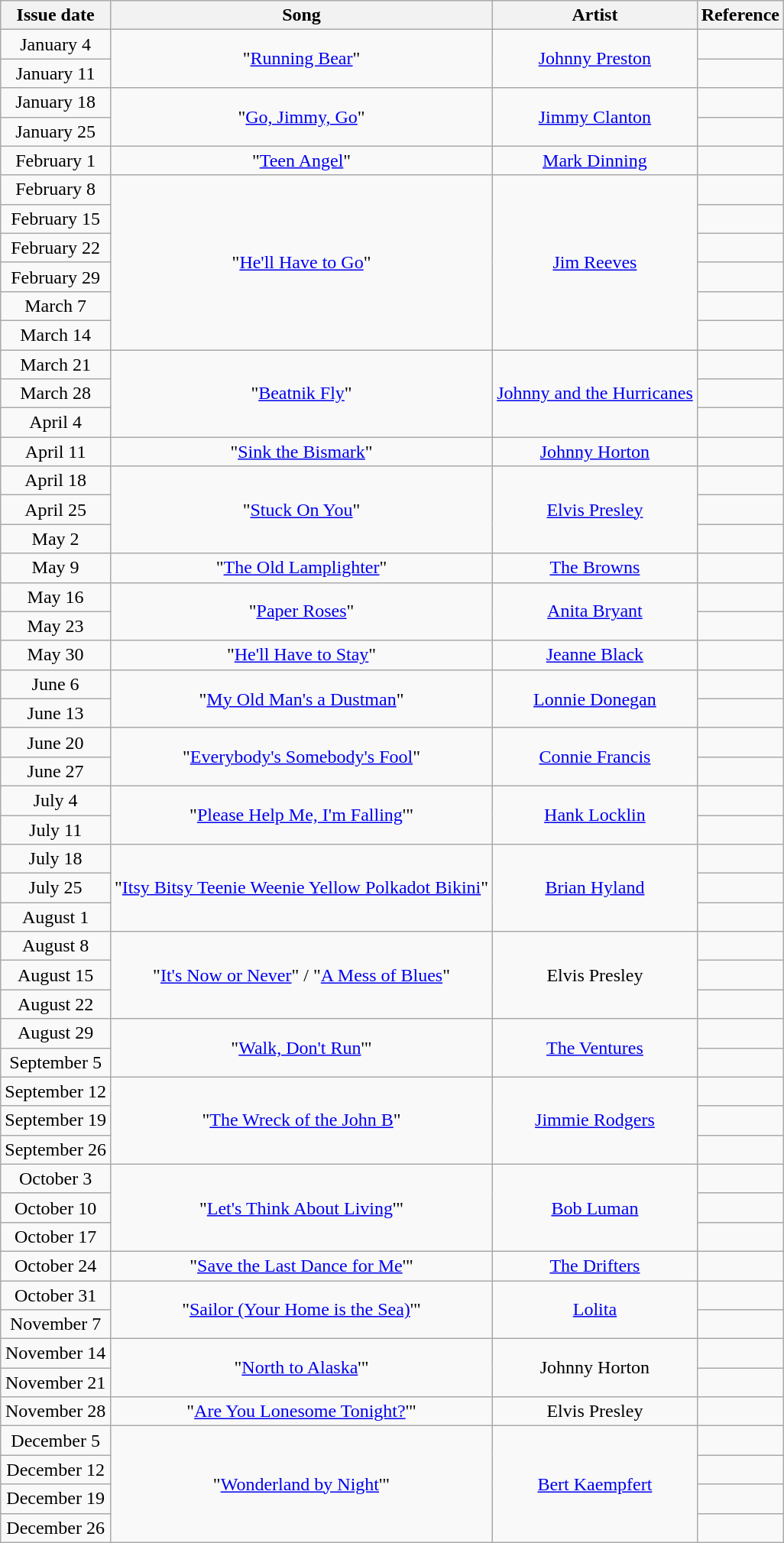<table class="wikitable" style="text-align: center;">
<tr>
<th>Issue date</th>
<th>Song</th>
<th>Artist</th>
<th>Reference</th>
</tr>
<tr>
<td>January 4</td>
<td rowspan="2">"<a href='#'>Running Bear</a>"</td>
<td rowspan="2"><a href='#'>Johnny Preston</a></td>
<td></td>
</tr>
<tr>
<td>January 11</td>
<td></td>
</tr>
<tr>
<td>January 18</td>
<td rowspan="2">"<a href='#'>Go, Jimmy, Go</a>"</td>
<td rowspan="2"><a href='#'>Jimmy Clanton</a></td>
<td></td>
</tr>
<tr>
<td>January 25</td>
<td></td>
</tr>
<tr>
<td>February 1</td>
<td>"<a href='#'>Teen Angel</a>"</td>
<td><a href='#'>Mark Dinning</a></td>
<td></td>
</tr>
<tr>
<td>February 8</td>
<td rowspan="6">"<a href='#'>He'll Have to Go</a>"</td>
<td rowspan="6"><a href='#'>Jim Reeves</a></td>
<td></td>
</tr>
<tr>
<td>February 15</td>
<td></td>
</tr>
<tr>
<td>February 22</td>
<td></td>
</tr>
<tr>
<td>February 29</td>
<td></td>
</tr>
<tr>
<td>March 7</td>
<td></td>
</tr>
<tr>
<td>March 14</td>
<td></td>
</tr>
<tr>
<td>March 21</td>
<td rowspan="3">"<a href='#'>Beatnik Fly</a>"</td>
<td rowspan="3"><a href='#'>Johnny and the Hurricanes</a></td>
<td></td>
</tr>
<tr>
<td>March 28</td>
<td></td>
</tr>
<tr>
<td>April 4</td>
<td></td>
</tr>
<tr>
<td>April 11</td>
<td>"<a href='#'>Sink the Bismark</a>"</td>
<td><a href='#'>Johnny Horton</a></td>
<td></td>
</tr>
<tr>
<td>April 18</td>
<td rowspan="3">"<a href='#'>Stuck On You</a>"</td>
<td rowspan="3"><a href='#'>Elvis Presley</a></td>
<td></td>
</tr>
<tr>
<td>April 25</td>
<td></td>
</tr>
<tr>
<td>May 2</td>
<td></td>
</tr>
<tr>
<td>May 9</td>
<td>"<a href='#'>The Old Lamplighter</a>"</td>
<td><a href='#'>The Browns</a></td>
<td></td>
</tr>
<tr>
<td>May 16</td>
<td rowspan="2">"<a href='#'>Paper Roses</a>"</td>
<td rowspan="2"><a href='#'>Anita Bryant</a></td>
<td></td>
</tr>
<tr>
<td>May 23</td>
<td></td>
</tr>
<tr>
<td>May 30</td>
<td>"<a href='#'>He'll Have to Stay</a>"</td>
<td><a href='#'>Jeanne Black</a></td>
<td></td>
</tr>
<tr>
<td>June 6</td>
<td rowspan="2">"<a href='#'>My Old Man's a Dustman</a>"</td>
<td rowspan="2"><a href='#'>Lonnie Donegan</a></td>
<td></td>
</tr>
<tr>
<td>June 13</td>
<td></td>
</tr>
<tr>
<td>June 20</td>
<td rowspan="2">"<a href='#'>Everybody's Somebody's Fool</a>"</td>
<td rowspan="2"><a href='#'>Connie Francis</a></td>
<td></td>
</tr>
<tr>
<td>June 27</td>
<td></td>
</tr>
<tr>
<td>July 4</td>
<td rowspan="2">"<a href='#'>Please Help Me, I'm Falling</a>'"</td>
<td rowspan="2"><a href='#'>Hank Locklin</a></td>
<td></td>
</tr>
<tr>
<td>July 11</td>
<td></td>
</tr>
<tr>
<td>July 18</td>
<td rowspan="3">"<a href='#'>Itsy Bitsy Teenie Weenie Yellow Polkadot Bikini</a>"</td>
<td rowspan="3"><a href='#'>Brian Hyland</a></td>
<td></td>
</tr>
<tr>
<td>July 25</td>
<td></td>
</tr>
<tr>
<td>August 1</td>
<td></td>
</tr>
<tr>
<td>August 8</td>
<td rowspan="3">"<a href='#'>It's Now or Never</a>" / "<a href='#'>A Mess of Blues</a>"</td>
<td rowspan="3">Elvis Presley</td>
<td></td>
</tr>
<tr>
<td>August 15</td>
<td></td>
</tr>
<tr>
<td>August 22</td>
<td></td>
</tr>
<tr>
<td>August 29</td>
<td rowspan="2">"<a href='#'>Walk, Don't Run</a>'"</td>
<td rowspan="2"><a href='#'>The Ventures</a></td>
<td></td>
</tr>
<tr>
<td>September 5</td>
<td></td>
</tr>
<tr>
<td>September 12</td>
<td rowspan="3">"<a href='#'>The Wreck of the John B</a>"</td>
<td rowspan="3"><a href='#'>Jimmie Rodgers</a></td>
<td></td>
</tr>
<tr>
<td>September 19</td>
<td></td>
</tr>
<tr>
<td>September 26</td>
<td></td>
</tr>
<tr>
<td>October 3</td>
<td rowspan="3">"<a href='#'>Let's Think About Living</a>'"</td>
<td rowspan="3"><a href='#'>Bob Luman</a></td>
<td></td>
</tr>
<tr>
<td>October 10</td>
<td></td>
</tr>
<tr>
<td>October 17</td>
<td></td>
</tr>
<tr>
<td>October 24</td>
<td>"<a href='#'>Save the Last Dance for Me</a>'"</td>
<td><a href='#'>The Drifters</a></td>
<td></td>
</tr>
<tr>
<td>October 31</td>
<td rowspan="2">"<a href='#'>Sailor (Your Home is the Sea)</a>'"</td>
<td rowspan="2"><a href='#'>Lolita</a></td>
<td></td>
</tr>
<tr>
<td>November 7</td>
<td></td>
</tr>
<tr>
<td>November 14</td>
<td rowspan="2">"<a href='#'>North to Alaska</a>'"</td>
<td rowspan="2">Johnny Horton</td>
<td></td>
</tr>
<tr>
<td>November 21</td>
<td></td>
</tr>
<tr>
<td>November 28</td>
<td>"<a href='#'>Are You Lonesome Tonight?</a>'"</td>
<td>Elvis Presley</td>
<td></td>
</tr>
<tr>
<td>December 5</td>
<td rowspan="4">"<a href='#'>Wonderland by Night</a>'"</td>
<td rowspan="4"><a href='#'>Bert Kaempfert</a></td>
<td></td>
</tr>
<tr>
<td>December 12</td>
<td></td>
</tr>
<tr>
<td>December 19</td>
<td></td>
</tr>
<tr>
<td>December 26</td>
<td></td>
</tr>
</table>
